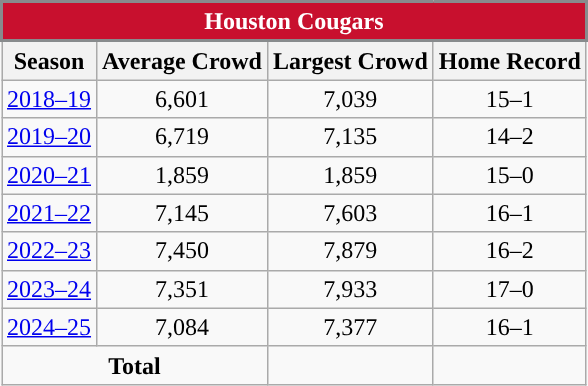<table class="wikitable" style="text-align:center;">
<tr>
<th colspan="4" style="background:#C8102E; color:white; border: 2px solid #888B8D">Houston Cougars</th>
</tr>
<tr>
<th>Season</th>
<th>Average Crowd</th>
<th>Largest Crowd</th>
<th>Home Record</th>
</tr>
<tr>
<td><a href='#'>2018–19</a></td>
<td>6,601</td>
<td>7,039</td>
<td>15–1</td>
</tr>
<tr>
<td><a href='#'>2019–20</a></td>
<td>6,719</td>
<td>7,135</td>
<td>14–2</td>
</tr>
<tr>
<td><a href='#'>2020–21</a></td>
<td>1,859</td>
<td>1,859</td>
<td>15–0</td>
</tr>
<tr>
<td><a href='#'>2021–22</a></td>
<td>7,145</td>
<td>7,603</td>
<td>16–1</td>
</tr>
<tr>
<td><a href='#'>2022–23</a></td>
<td>7,450</td>
<td>7,879</td>
<td>16–2</td>
</tr>
<tr>
<td><a href='#'>2023–24</a></td>
<td>7,351</td>
<td>7,933</td>
<td>17–0</td>
</tr>
<tr>
<td><a href='#'>2024–25</a></td>
<td>7,084</td>
<td>7,377</td>
<td>16–1</td>
</tr>
<tr>
<td colspan="2"><strong>Total</strong></td>
<td></td>
<td><strong></strong></td>
</tr>
</table>
